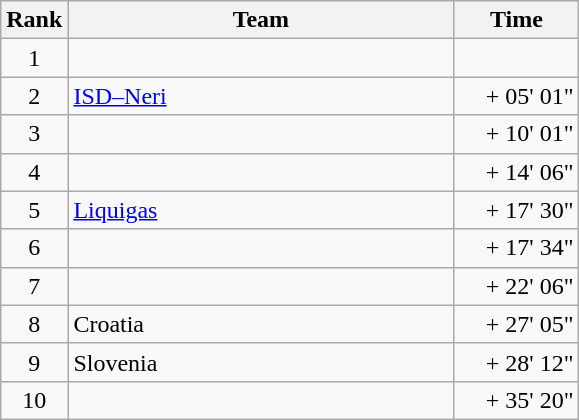<table class="wikitable">
<tr>
<th>Rank</th>
<th>Team</th>
<th>Time</th>
</tr>
<tr>
<td align=center>1</td>
<td width=250> </td>
<td width=76 align=right></td>
</tr>
<tr>
<td align=center>2</td>
<td> <a href='#'>ISD–Neri</a></td>
<td align=right>+ 05' 01"</td>
</tr>
<tr>
<td align=center>3</td>
<td> </td>
<td align=right>+ 10' 01"</td>
</tr>
<tr>
<td align=center>4</td>
<td> </td>
<td align=right>+ 14' 06"</td>
</tr>
<tr>
<td align=center>5</td>
<td> <a href='#'>Liquigas</a></td>
<td align=right>+ 17' 30"</td>
</tr>
<tr>
<td align=center>6</td>
<td> </td>
<td align=right>+ 17' 34"</td>
</tr>
<tr>
<td align=center>7</td>
<td> </td>
<td align=right>+ 22' 06"</td>
</tr>
<tr>
<td align=center>8</td>
<td> Croatia</td>
<td align=right>+ 27' 05"</td>
</tr>
<tr>
<td align=center>9</td>
<td> Slovenia</td>
<td align=right>+ 28' 12"</td>
</tr>
<tr>
<td align=center>10</td>
<td> </td>
<td align=right>+ 35' 20"</td>
</tr>
</table>
